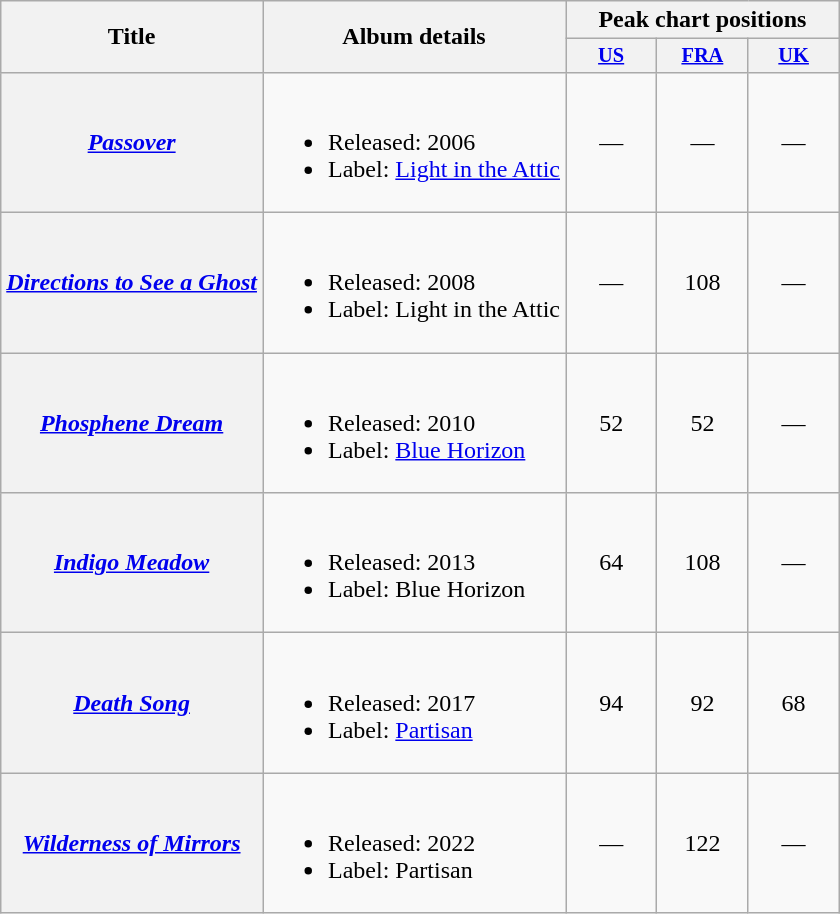<table class="wikitable plainrowheaders" style="text-align:left;">
<tr>
<th scope="col" rowspan="2">Title</th>
<th scope="col" rowspan="2">Album details</th>
<th scope="col" colspan="3">Peak chart positions</th>
</tr>
<tr>
<th style="width:4em;font-size:85%"><a href='#'>US</a><br></th>
<th style="width:4em;font-size:85%"><a href='#'>FRA</a><br></th>
<th style="width:4em;font-size:85%"><a href='#'>UK</a><br></th>
</tr>
<tr>
<th scope="row"><em><a href='#'>Passover</a></em></th>
<td><br><ul><li>Released: 2006</li><li>Label: <a href='#'>Light in the Attic</a></li></ul></td>
<td style="text-align:center;">—</td>
<td style="text-align:center;">—</td>
<td style="text-align:center;">—</td>
</tr>
<tr>
<th scope="row"><em><a href='#'>Directions to See a Ghost</a></em></th>
<td><br><ul><li>Released: 2008</li><li>Label: Light in the Attic</li></ul></td>
<td style="text-align:center;">—</td>
<td style="text-align:center;">108</td>
<td style="text-align:center;">—</td>
</tr>
<tr>
<th scope="row"><em><a href='#'>Phosphene Dream</a></em></th>
<td><br><ul><li>Released: 2010</li><li>Label: <a href='#'>Blue Horizon</a></li></ul></td>
<td style="text-align:center;">52</td>
<td style="text-align:center;">52</td>
<td style="text-align:center;">—</td>
</tr>
<tr>
<th scope="row"><em><a href='#'>Indigo Meadow</a></em></th>
<td><br><ul><li>Released: 2013</li><li>Label: Blue Horizon</li></ul></td>
<td style="text-align:center;">64</td>
<td style="text-align:center;">108</td>
<td style="text-align:center;">—</td>
</tr>
<tr>
<th scope="row"><em><a href='#'>Death Song</a></em></th>
<td><br><ul><li>Released: 2017</li><li>Label: <a href='#'>Partisan</a></li></ul></td>
<td style="text-align:center;">94</td>
<td style="text-align:center;">92</td>
<td style="text-align:center;">68</td>
</tr>
<tr>
<th scope="row"><em><a href='#'>Wilderness of Mirrors</a></em></th>
<td><br><ul><li>Released: 2022</li><li>Label: Partisan</li></ul></td>
<td style="text-align:center;">—</td>
<td style="text-align:center;">122</td>
<td style="text-align:center;">—</td>
</tr>
</table>
